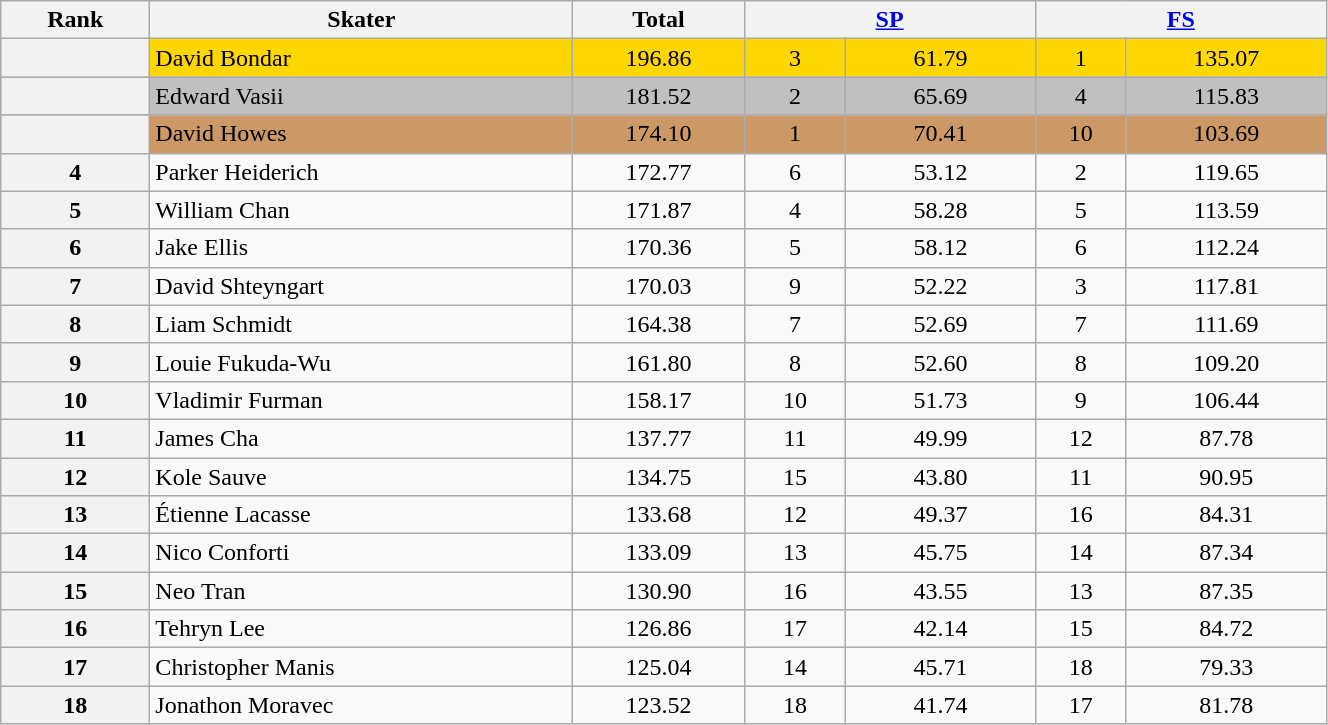<table class="wikitable sortable" style="text-align:center; width:70%">
<tr>
<th scope="col">Rank</th>
<th scope="col">Skater</th>
<th scope="col">Total</th>
<th scope="col" colspan="2" width="80px"><a href='#'>SP</a></th>
<th scope="col" colspan="2" width="80px"><a href='#'>FS</a></th>
</tr>
<tr bgcolor="gold">
<th scope="row"></th>
<td align="left">David Bondar</td>
<td>196.86</td>
<td>3</td>
<td>61.79</td>
<td>1</td>
<td>135.07</td>
</tr>
<tr bgcolor="silver">
<th scope="row"></th>
<td align="left">Edward Vasii</td>
<td>181.52</td>
<td>2</td>
<td>65.69</td>
<td>4</td>
<td>115.83</td>
</tr>
<tr bgcolor="cc9966">
<th scope="row"></th>
<td align="left">David Howes</td>
<td>174.10</td>
<td>1</td>
<td>70.41</td>
<td>10</td>
<td>103.69</td>
</tr>
<tr>
<th scope="row">4</th>
<td align="left">Parker Heiderich</td>
<td>172.77</td>
<td>6</td>
<td>53.12</td>
<td>2</td>
<td>119.65</td>
</tr>
<tr>
<th scope="row">5</th>
<td align="left">William Chan</td>
<td>171.87</td>
<td>4</td>
<td>58.28</td>
<td>5</td>
<td>113.59</td>
</tr>
<tr>
<th scope="row">6</th>
<td align="left">Jake Ellis</td>
<td>170.36</td>
<td>5</td>
<td>58.12</td>
<td>6</td>
<td>112.24</td>
</tr>
<tr>
<th scope="row">7</th>
<td align="left">David Shteyngart</td>
<td>170.03</td>
<td>9</td>
<td>52.22</td>
<td>3</td>
<td>117.81</td>
</tr>
<tr>
<th scope="row">8</th>
<td align="left">Liam Schmidt</td>
<td>164.38</td>
<td>7</td>
<td>52.69</td>
<td>7</td>
<td>111.69</td>
</tr>
<tr>
<th scope="row">9</th>
<td align="left">Louie Fukuda-Wu</td>
<td>161.80</td>
<td>8</td>
<td>52.60</td>
<td>8</td>
<td>109.20</td>
</tr>
<tr>
<th scope="row">10</th>
<td align="left">Vladimir Furman</td>
<td>158.17</td>
<td>10</td>
<td>51.73</td>
<td>9</td>
<td>106.44</td>
</tr>
<tr>
<th scope="row">11</th>
<td align="left">James Cha</td>
<td>137.77</td>
<td>11</td>
<td>49.99</td>
<td>12</td>
<td>87.78</td>
</tr>
<tr>
<th scope="row">12</th>
<td align="left">Kole Sauve</td>
<td>134.75</td>
<td>15</td>
<td>43.80</td>
<td>11</td>
<td>90.95</td>
</tr>
<tr>
<th scope="row">13</th>
<td align="left">Étienne Lacasse</td>
<td>133.68</td>
<td>12</td>
<td>49.37</td>
<td>16</td>
<td>84.31</td>
</tr>
<tr>
<th scope="row">14</th>
<td align="left">Nico Conforti</td>
<td>133.09</td>
<td>13</td>
<td>45.75</td>
<td>14</td>
<td>87.34</td>
</tr>
<tr>
<th scope="row">15</th>
<td align="left">Neo Tran</td>
<td>130.90</td>
<td>16</td>
<td>43.55</td>
<td>13</td>
<td>87.35</td>
</tr>
<tr>
<th scope="row">16</th>
<td align="left">Tehryn Lee</td>
<td>126.86</td>
<td>17</td>
<td>42.14</td>
<td>15</td>
<td>84.72</td>
</tr>
<tr>
<th scope="row">17</th>
<td align="left">Christopher Manis</td>
<td>125.04</td>
<td>14</td>
<td>45.71</td>
<td>18</td>
<td>79.33</td>
</tr>
<tr>
<th scope="row">18</th>
<td align="left">Jonathon Moravec</td>
<td>123.52</td>
<td>18</td>
<td>41.74</td>
<td>17</td>
<td>81.78</td>
</tr>
</table>
